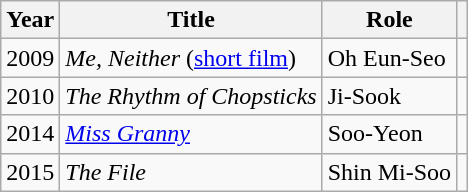<table class="wikitable plainrowheaders sortable">
<tr>
<th scope="col">Year</th>
<th scope="col">Title</th>
<th scope="col">Role</th>
<th scope="col" class="unsortable"></th>
</tr>
<tr>
<td>2009</td>
<td><em>Me, Neither</em> (<a href='#'>short film</a>)</td>
<td>Oh Eun-Seo</td>
<td></td>
</tr>
<tr>
<td>2010</td>
<td><em>The Rhythm of Chopsticks</em></td>
<td>Ji-Sook</td>
<td></td>
</tr>
<tr>
<td>2014</td>
<td><em><a href='#'>Miss Granny</a></em></td>
<td>Soo-Yeon</td>
<td></td>
</tr>
<tr>
<td>2015</td>
<td><em>The File</em></td>
<td>Shin Mi-Soo</td>
<td></td>
</tr>
</table>
